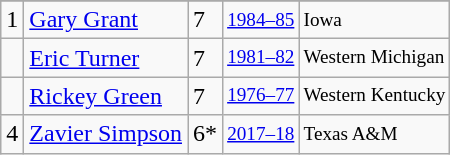<table class="wikitable">
<tr>
</tr>
<tr>
<td>1</td>
<td><a href='#'>Gary Grant</a></td>
<td>7</td>
<td style="font-size:80%;"><a href='#'>1984–85</a></td>
<td style="font-size:80%;">Iowa</td>
</tr>
<tr>
<td></td>
<td><a href='#'>Eric Turner</a></td>
<td>7</td>
<td style="font-size:80%;"><a href='#'>1981–82</a></td>
<td style="font-size:80%;">Western Michigan</td>
</tr>
<tr>
<td></td>
<td><a href='#'>Rickey Green</a></td>
<td>7</td>
<td style="font-size:80%;"><a href='#'>1976–77</a></td>
<td style="font-size:80%;">Western Kentucky</td>
</tr>
<tr>
<td>4</td>
<td><a href='#'>Zavier Simpson</a></td>
<td>6*</td>
<td style="font-size:80%;"><a href='#'>2017–18</a></td>
<td style="font-size:80%;">Texas A&M</td>
</tr>
</table>
